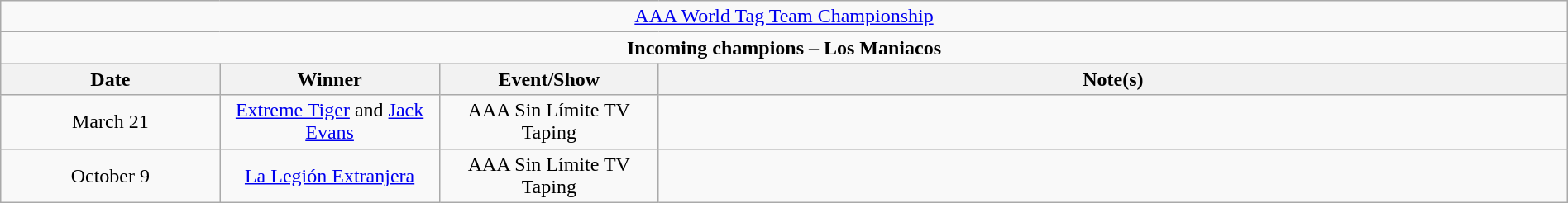<table class="wikitable" style="text-align:center; width:100%;">
<tr>
<td colspan="5"><a href='#'>AAA World Tag Team Championship</a></td>
</tr>
<tr>
<td colspan="5"><strong>Incoming champions – Los Maniacos </strong></td>
</tr>
<tr>
<th width="14%">Date</th>
<th width="14%">Winner</th>
<th width="14%">Event/Show</th>
<th width="58%">Note(s)</th>
</tr>
<tr>
<td>March 21</td>
<td><a href='#'>Extreme Tiger</a> and <a href='#'>Jack Evans</a></td>
<td>AAA Sin Límite TV Taping</td>
<td align="left"></td>
</tr>
<tr>
<td>October 9</td>
<td><a href='#'>La Legión Extranjera</a><br></td>
<td>AAA Sin Límite TV Taping</td>
<td align="left"></td>
</tr>
</table>
